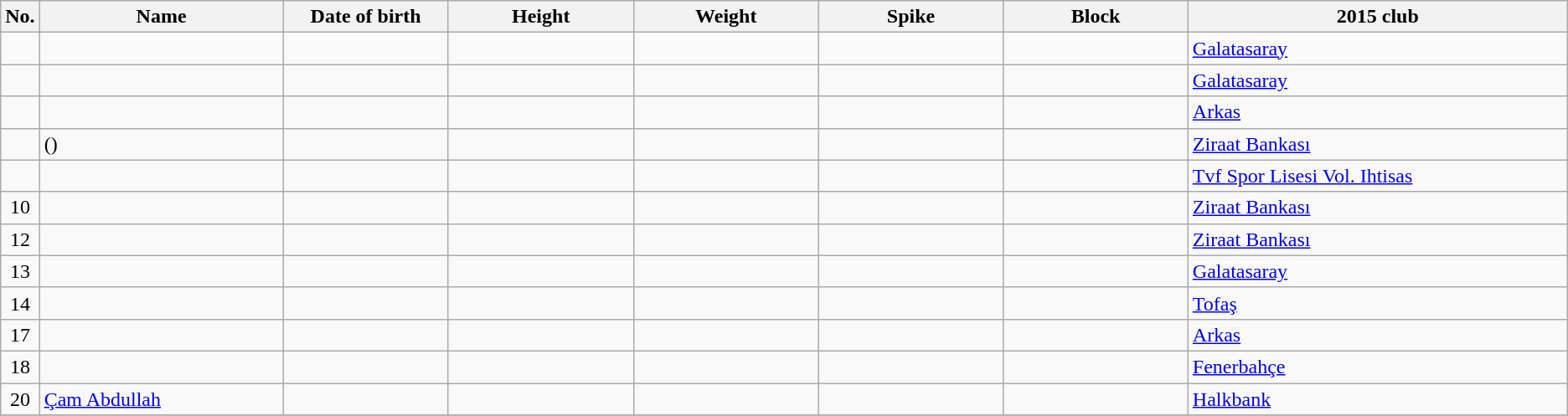<table class="wikitable sortable" style="font-size:100%; text-align:center;">
<tr>
<th>No.</th>
<th style="width:12em">Name</th>
<th style="width:8em">Date of birth</th>
<th style="width:9em">Height</th>
<th style="width:9em">Weight</th>
<th style="width:9em">Spike</th>
<th style="width:9em">Block</th>
<th style="width:19em">2015 club</th>
</tr>
<tr>
<td></td>
<td align=left></td>
<td align=right></td>
<td></td>
<td></td>
<td></td>
<td></td>
<td align=left> <a href='#'>Galatasaray</a></td>
</tr>
<tr>
<td></td>
<td align=left></td>
<td align=right></td>
<td></td>
<td></td>
<td></td>
<td></td>
<td align=left> <a href='#'>Galatasaray</a></td>
</tr>
<tr>
<td></td>
<td align=left></td>
<td align=right></td>
<td></td>
<td></td>
<td></td>
<td></td>
<td align=left> <a href='#'>Arkas</a></td>
</tr>
<tr>
<td></td>
<td align=left> ()</td>
<td align=right></td>
<td></td>
<td></td>
<td></td>
<td></td>
<td align=left> <a href='#'>Ziraat Bankası</a></td>
</tr>
<tr>
<td></td>
<td align=left></td>
<td align=right></td>
<td></td>
<td></td>
<td></td>
<td></td>
<td align=left> <a href='#'>Tvf Spor Lisesi Vol. Ihtisas</a></td>
</tr>
<tr>
<td>10</td>
<td align=left></td>
<td align=right></td>
<td></td>
<td></td>
<td></td>
<td></td>
<td align=left> <a href='#'>Ziraat Bankası</a></td>
</tr>
<tr>
<td>12</td>
<td align=left></td>
<td align=right></td>
<td></td>
<td></td>
<td></td>
<td></td>
<td align=left> <a href='#'>Ziraat Bankası</a></td>
</tr>
<tr>
<td>13</td>
<td align=left></td>
<td align=right></td>
<td></td>
<td></td>
<td></td>
<td></td>
<td align=left> <a href='#'>Galatasaray</a></td>
</tr>
<tr>
<td>14</td>
<td align=left></td>
<td align=right></td>
<td></td>
<td></td>
<td></td>
<td></td>
<td align=left> <a href='#'>Tofaş</a></td>
</tr>
<tr>
<td>17</td>
<td align=left></td>
<td align=right></td>
<td></td>
<td></td>
<td></td>
<td></td>
<td align=left> <a href='#'>Arkas</a></td>
</tr>
<tr>
<td>18</td>
<td align=left></td>
<td align=right></td>
<td></td>
<td></td>
<td></td>
<td></td>
<td align=left> <a href='#'>Fenerbahçe</a></td>
</tr>
<tr>
<td>20</td>
<td align=left><a href='#'>Çam Abdullah</a></td>
<td align=right></td>
<td></td>
<td></td>
<td></td>
<td></td>
<td align=left> <a href='#'>Halkbank</a></td>
</tr>
<tr>
</tr>
</table>
